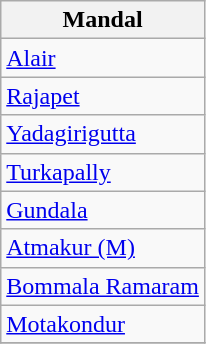<table class="wikitable sortable static-row-numbers static-row-header-hash">
<tr>
<th>Mandal</th>
</tr>
<tr>
<td><a href='#'>Alair</a></td>
</tr>
<tr>
<td><a href='#'>Rajapet</a></td>
</tr>
<tr>
<td><a href='#'>Yadagirigutta</a></td>
</tr>
<tr>
<td><a href='#'>Turkapally</a></td>
</tr>
<tr>
<td><a href='#'>Gundala</a></td>
</tr>
<tr>
<td><a href='#'>Atmakur (M)</a></td>
</tr>
<tr>
<td><a href='#'>Bommala Ramaram</a></td>
</tr>
<tr>
<td><a href='#'>Motakondur</a></td>
</tr>
<tr>
</tr>
</table>
